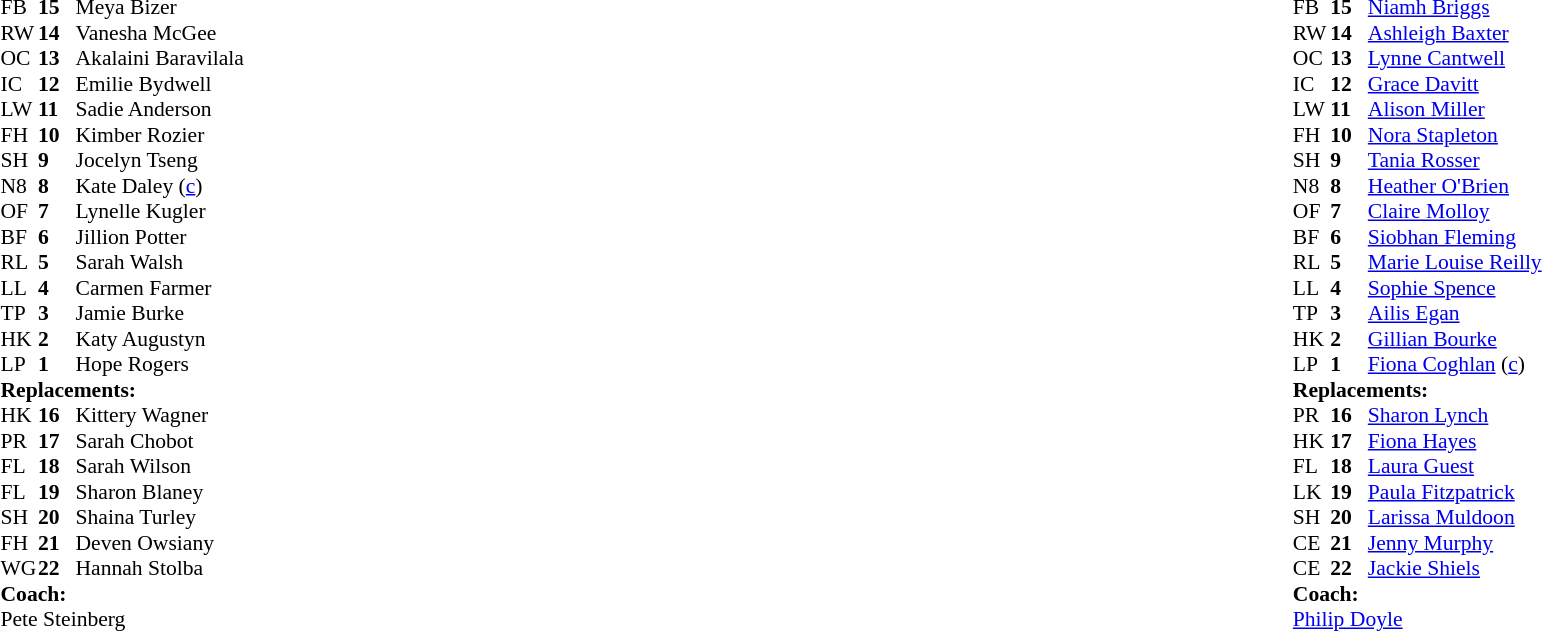<table style="width:100%;">
<tr>
<td style="vertical-align:top; width:50%;"><br><table style="font-size: 90%" cellspacing="0" cellpadding="0">
<tr>
<th width="25"></th>
<th width="25"></th>
</tr>
<tr>
<td>FB</td>
<td><strong>15</strong></td>
<td>Meya Bizer</td>
</tr>
<tr>
<td>RW</td>
<td><strong>14</strong></td>
<td>Vanesha McGee</td>
</tr>
<tr>
<td>OC</td>
<td><strong>13</strong></td>
<td>Akalaini Baravilala</td>
</tr>
<tr>
<td>IC</td>
<td><strong>12</strong></td>
<td>Emilie Bydwell</td>
</tr>
<tr>
<td>LW</td>
<td><strong>11</strong></td>
<td>Sadie Anderson</td>
</tr>
<tr>
<td>FH</td>
<td><strong>10</strong></td>
<td>Kimber Rozier</td>
</tr>
<tr>
<td>SH</td>
<td><strong>9</strong></td>
<td>Jocelyn Tseng</td>
<td></td>
<td></td>
</tr>
<tr>
<td>N8</td>
<td><strong>8</strong></td>
<td>Kate Daley (<a href='#'>c</a>)</td>
</tr>
<tr>
<td>OF</td>
<td><strong>7</strong></td>
<td>Lynelle Kugler</td>
<td></td>
<td></td>
</tr>
<tr>
<td>BF</td>
<td><strong>6</strong></td>
<td>Jillion Potter</td>
</tr>
<tr>
<td>RL</td>
<td><strong>5</strong></td>
<td>Sarah Walsh</td>
<td></td>
<td> </td>
</tr>
<tr>
<td>LL</td>
<td><strong>4</strong></td>
<td>Carmen Farmer</td>
</tr>
<tr>
<td>TP</td>
<td><strong>3</strong></td>
<td>Jamie Burke</td>
<td></td>
<td></td>
</tr>
<tr>
<td>HK</td>
<td><strong>2</strong></td>
<td>Katy Augustyn</td>
<td></td>
<td></td>
</tr>
<tr>
<td>LP</td>
<td><strong>1</strong></td>
<td>Hope Rogers</td>
<td></td>
<td></td>
</tr>
<tr>
<td colspan=3><strong>Replacements:</strong></td>
</tr>
<tr>
<td>HK</td>
<td><strong>16</strong></td>
<td>Kittery Wagner</td>
<td></td>
<td></td>
</tr>
<tr>
<td>PR</td>
<td><strong>17</strong></td>
<td>Sarah Chobot</td>
<td></td>
<td></td>
</tr>
<tr>
<td>FL</td>
<td><strong>18</strong></td>
<td>Sarah Wilson</td>
<td></td>
<td></td>
</tr>
<tr>
<td>FL</td>
<td><strong>19</strong></td>
<td>Sharon Blaney</td>
<td></td>
<td></td>
</tr>
<tr>
<td>SH</td>
<td><strong>20</strong></td>
<td>Shaina Turley</td>
<td></td>
<td> </td>
</tr>
<tr>
<td>FH</td>
<td><strong>21</strong></td>
<td>Deven Owsiany</td>
<td></td>
<td></td>
</tr>
<tr>
<td>WG</td>
<td><strong>22</strong></td>
<td>Hannah Stolba</td>
</tr>
<tr>
<td colspan=3><strong>Coach:</strong></td>
</tr>
<tr>
<td colspan="4"> Pete Steinberg</td>
</tr>
</table>
</td>
<td style="vertical-align:top; width:50%;"><br><table cellspacing="0" cellpadding="0" style="font-size:90%; margin:auto;">
<tr>
<th width="25"></th>
<th width="25"></th>
</tr>
<tr>
<td>FB</td>
<td><strong>15</strong></td>
<td><a href='#'>Niamh Briggs</a></td>
</tr>
<tr>
<td>RW</td>
<td><strong>14</strong></td>
<td><a href='#'>Ashleigh Baxter</a></td>
</tr>
<tr>
<td>OC</td>
<td><strong>13</strong></td>
<td><a href='#'>Lynne Cantwell</a></td>
</tr>
<tr>
<td>IC</td>
<td><strong>12</strong></td>
<td><a href='#'>Grace Davitt</a></td>
<td></td>
<td></td>
</tr>
<tr>
<td>LW</td>
<td><strong>11</strong></td>
<td><a href='#'>Alison Miller</a></td>
</tr>
<tr>
<td>FH</td>
<td><strong>10</strong></td>
<td><a href='#'>Nora Stapleton</a></td>
</tr>
<tr>
<td>SH</td>
<td><strong>9</strong></td>
<td><a href='#'>Tania Rosser</a></td>
<td></td>
<td></td>
</tr>
<tr>
<td>N8</td>
<td><strong>8</strong></td>
<td><a href='#'>Heather O'Brien</a></td>
</tr>
<tr>
<td>OF</td>
<td><strong>7</strong></td>
<td><a href='#'>Claire Molloy</a></td>
<td></td>
<td></td>
</tr>
<tr>
<td>BF</td>
<td><strong>6</strong></td>
<td><a href='#'>Siobhan Fleming</a></td>
<td></td>
<td></td>
</tr>
<tr>
<td>RL</td>
<td><strong>5</strong></td>
<td><a href='#'>Marie Louise Reilly</a></td>
</tr>
<tr>
<td>LL</td>
<td><strong>4</strong></td>
<td><a href='#'>Sophie Spence</a></td>
<td></td>
<td></td>
</tr>
<tr>
<td>TP</td>
<td><strong>3</strong></td>
<td><a href='#'>Ailis Egan</a></td>
</tr>
<tr>
<td>HK</td>
<td><strong>2</strong></td>
<td><a href='#'>Gillian Bourke</a></td>
</tr>
<tr>
<td>LP</td>
<td><strong>1</strong></td>
<td><a href='#'>Fiona Coghlan</a> (<a href='#'>c</a>)</td>
</tr>
<tr>
<td colspan=3><strong>Replacements:</strong></td>
</tr>
<tr>
<td>PR</td>
<td><strong>16</strong></td>
<td><a href='#'>Sharon Lynch</a></td>
</tr>
<tr>
<td>HK</td>
<td><strong>17</strong></td>
<td><a href='#'>Fiona Hayes</a></td>
</tr>
<tr>
<td>FL</td>
<td><strong>18</strong></td>
<td><a href='#'>Laura Guest</a></td>
<td></td>
<td></td>
</tr>
<tr>
<td>LK</td>
<td><strong>19</strong></td>
<td><a href='#'>Paula Fitzpatrick</a></td>
<td></td>
<td></td>
</tr>
<tr>
<td>SH</td>
<td><strong>20</strong></td>
<td><a href='#'>Larissa Muldoon</a></td>
<td></td>
<td></td>
</tr>
<tr>
<td>CE</td>
<td><strong>21</strong></td>
<td><a href='#'>Jenny Murphy</a></td>
<td></td>
<td></td>
</tr>
<tr>
<td>CE</td>
<td><strong>22</strong></td>
<td><a href='#'>Jackie Shiels</a></td>
</tr>
<tr>
<td colspan=3><strong>Coach:</strong></td>
</tr>
<tr>
<td colspan="4"> <a href='#'>Philip Doyle</a></td>
</tr>
</table>
</td>
</tr>
</table>
